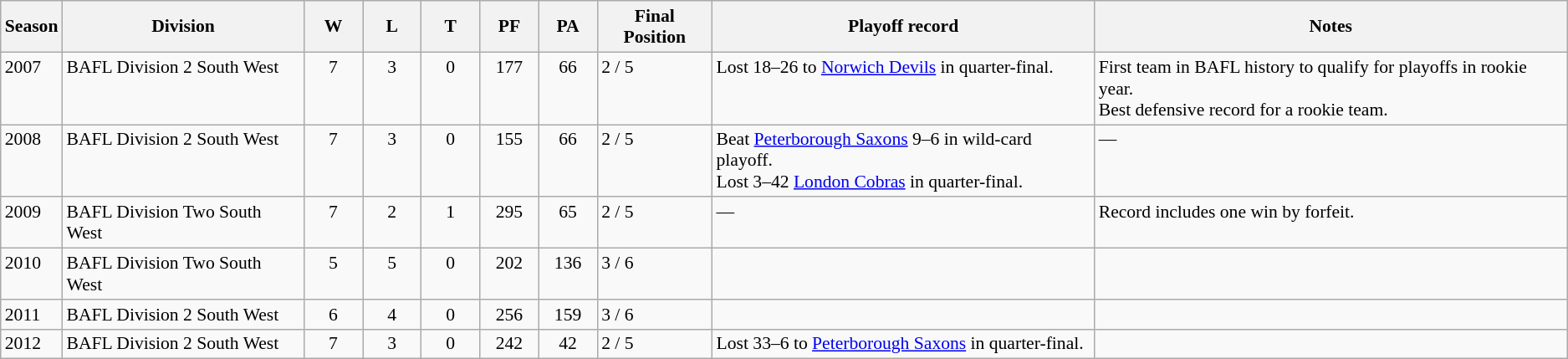<table class="wikitable" style="font-size: 90%;">
<tr>
<th>Season</th>
<th>Division</th>
<th width="40px">W</th>
<th width="40px">L</th>
<th width="40px">T</th>
<th width="40px">PF</th>
<th width="40px">PA</th>
<th>Final Position</th>
<th>Playoff record</th>
<th>Notes</th>
</tr>
<tr valign="top">
<td>2007</td>
<td>BAFL Division 2 South West</td>
<td align="center">7</td>
<td align="center">3</td>
<td align="center">0</td>
<td align="center">177</td>
<td align="center">66</td>
<td>2 / 5</td>
<td>Lost 18–26 to <a href='#'>Norwich Devils</a> in quarter-final.</td>
<td>First team in BAFL history to qualify for playoffs in rookie year.<br>Best defensive record for a rookie team.</td>
</tr>
<tr valign="top">
<td>2008</td>
<td>BAFL Division 2 South West</td>
<td align="center">7</td>
<td align="center">3</td>
<td align="center">0</td>
<td align="center">155</td>
<td align="center">66</td>
<td>2 / 5</td>
<td>Beat <a href='#'>Peterborough Saxons</a> 9–6 in wild-card playoff.<br>Lost 3–42 <a href='#'>London Cobras</a> in quarter-final.</td>
<td>—</td>
</tr>
<tr valign="top">
<td>2009</td>
<td>BAFL Division Two South West</td>
<td align="center">7</td>
<td align="center">2</td>
<td align="center">1</td>
<td align="center">295</td>
<td align="center">65</td>
<td>2 / 5</td>
<td>—</td>
<td>Record includes one win by forfeit.</td>
</tr>
<tr valign="top">
<td>2010</td>
<td>BAFL Division Two South West</td>
<td align="center">5</td>
<td align="center">5</td>
<td align="center">0</td>
<td align="center">202</td>
<td align="center">136</td>
<td>3 / 6</td>
<td> </td>
<td> </td>
</tr>
<tr valign="top">
<td>2011</td>
<td>BAFL Division 2 South West</td>
<td align="center">6</td>
<td align="center">4</td>
<td align="center">0</td>
<td align="center">256</td>
<td align="center">159</td>
<td>3 / 6</td>
<td> </td>
<td> </td>
</tr>
<tr valign="top">
<td>2012</td>
<td>BAFL Division 2 South West</td>
<td align="center">7</td>
<td align="center">3</td>
<td align="center">0</td>
<td align="center">242</td>
<td align="center">42</td>
<td>2 / 5</td>
<td>Lost 33–6 to <a href='#'>Peterborough Saxons</a> in quarter-final.</td>
<td> </td>
</tr>
</table>
